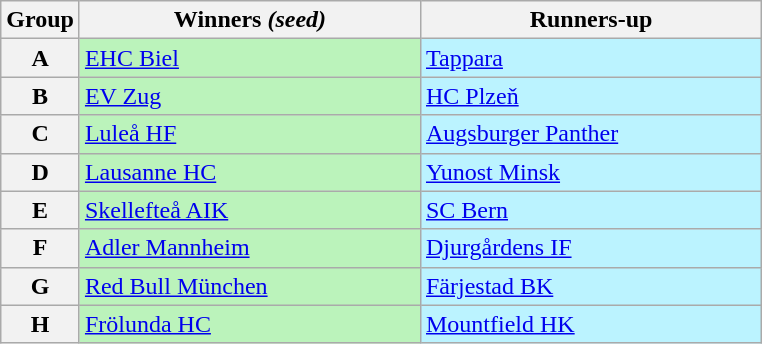<table class="wikitable">
<tr>
<th>Group</th>
<th width="220">Winners <em>(seed)</em></th>
<th width="220">Runners-up</th>
</tr>
<tr>
<th>A</th>
<td bgcolor="#BBF3BB"> <a href='#'>EHC Biel</a></td>
<td bgcolor="#BBF3FF"> <a href='#'>Tappara</a></td>
</tr>
<tr>
<th>B</th>
<td bgcolor="#BBF3BB"> <a href='#'>EV Zug</a></td>
<td bgcolor="#BBF3FF"> <a href='#'>HC Plzeň</a></td>
</tr>
<tr>
<th>C</th>
<td bgcolor="#BBF3BB"> <a href='#'>Luleå HF</a></td>
<td bgcolor="#BBF3FF"> <a href='#'>Augsburger Panther</a></td>
</tr>
<tr>
<th>D</th>
<td bgcolor="#BBF3BB"> <a href='#'>Lausanne HC</a></td>
<td bgcolor="#BBF3FF"> <a href='#'>Yunost Minsk</a></td>
</tr>
<tr>
<th>E</th>
<td bgcolor="#BBF3BB"> <a href='#'>Skellefteå AIK</a></td>
<td bgcolor="#BBF3FF"> <a href='#'>SC Bern</a></td>
</tr>
<tr>
<th>F</th>
<td bgcolor="#BBF3BB"> <a href='#'>Adler Mannheim</a></td>
<td bgcolor="#BBF3FF"> <a href='#'>Djurgårdens IF</a></td>
</tr>
<tr>
<th>G</th>
<td bgcolor="#BBF3BB"> <a href='#'>Red Bull München</a></td>
<td bgcolor="#BBF3FF"> <a href='#'>Färjestad BK</a></td>
</tr>
<tr>
<th>H</th>
<td bgcolor="#BBF3BB"> <a href='#'>Frölunda HC</a></td>
<td bgcolor="#BBF3FF"> <a href='#'>Mountfield HK</a></td>
</tr>
</table>
